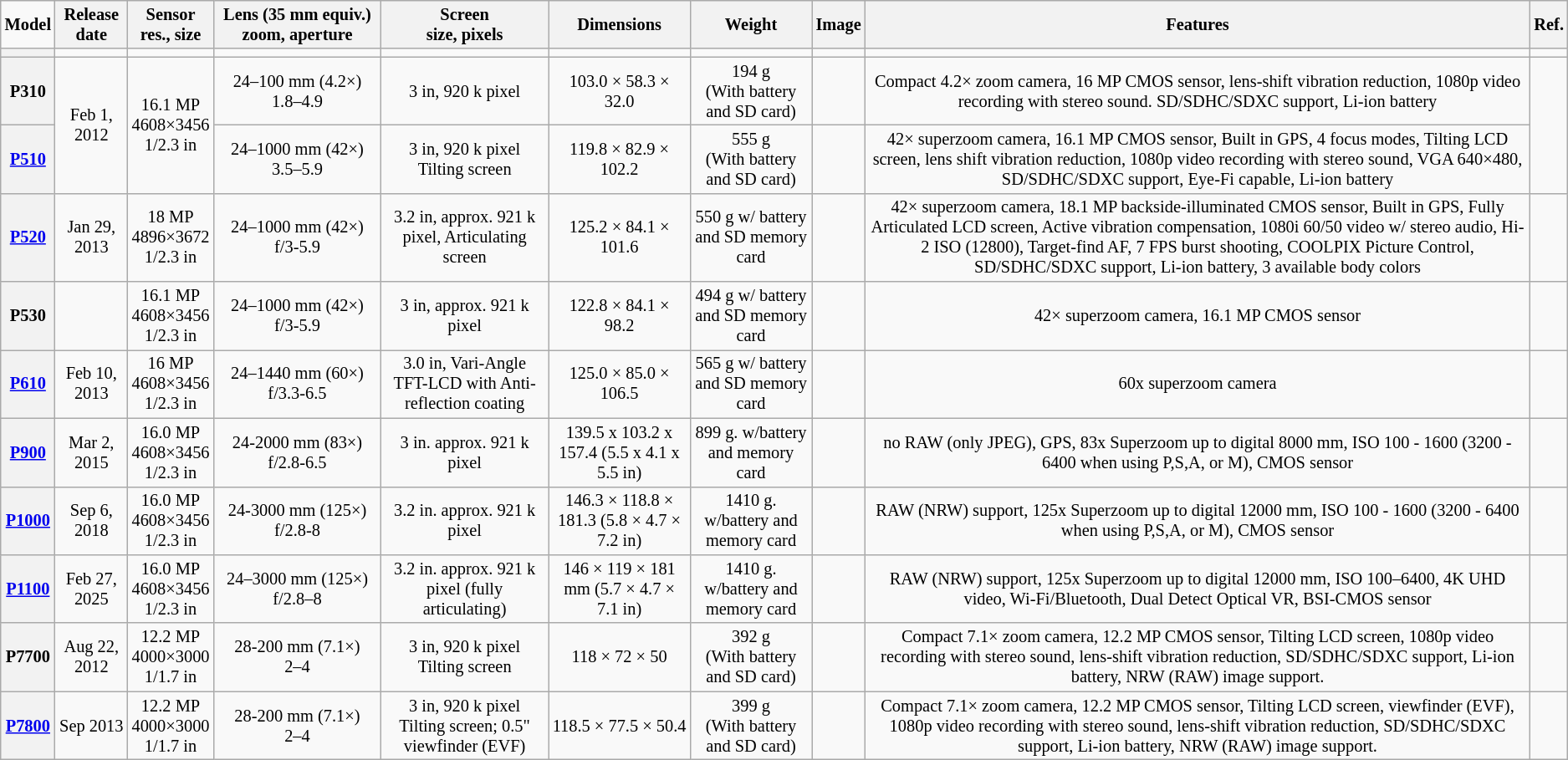<table class="wikitable" style="font-size:85%; text-align: center">
<tr>
<td><strong>Model</strong></td>
<th>Release date</th>
<th>Sensor<br>res., size</th>
<th>Lens (35 mm equiv.)<br>zoom, aperture</th>
<th>Screen<br>size, pixels</th>
<th>Dimensions<br></th>
<th>Weight</th>
<th>Image</th>
<th>Features</th>
<th>Ref.</th>
</tr>
<tr>
<th></th>
<td></td>
<td></td>
<td></td>
<td></td>
<td></td>
<td></td>
<td></td>
<td></td>
<td></td>
</tr>
<tr>
<th>P310</th>
<td rowspan="2">Feb 1, 2012</td>
<td rowspan="2">16.1 MP<br>4608×3456<br>1/2.3 in</td>
<td>24–100 mm (4.2×)<br>1.8–4.9</td>
<td>3 in, 920 k pixel</td>
<td>103.0 × 58.3 × 32.0</td>
<td>194 g<br> (With battery and SD card)</td>
<td></td>
<td>Compact 4.2× zoom camera, 16 MP CMOS sensor, lens-shift vibration reduction, 1080p video recording with stereo sound. SD/SDHC/SDXC support, Li-ion battery</td>
<td rowspan="2"></td>
</tr>
<tr>
<th><a href='#'>P510</a></th>
<td>24–1000 mm (42×)<br>3.5–5.9</td>
<td>3 in, 920 k pixel Tilting screen</td>
<td>119.8 × 82.9 × 102.2</td>
<td>555 g<br> (With battery and SD card)</td>
<td></td>
<td>42× superzoom camera, 16.1 MP CMOS sensor, Built in GPS, 4 focus modes, Tilting LCD screen, lens shift vibration reduction, 1080p video recording with stereo sound, VGA 640×480, SD/SDHC/SDXC support, Eye-Fi capable, Li-ion battery</td>
</tr>
<tr>
<th><a href='#'>P520</a></th>
<td>Jan 29, 2013</td>
<td>18 MP<br>4896×3672<br>1/2.3 in</td>
<td>24–1000 mm (42×)<br>f/3-5.9</td>
<td>3.2 in, approx. 921 k pixel, Articulating screen</td>
<td>125.2 × 84.1 × 101.6</td>
<td>550 g w/ battery and SD memory card</td>
<td></td>
<td>42× superzoom camera, 18.1 MP backside-illuminated CMOS sensor, Built in GPS, Fully Articulated LCD screen, Active vibration compensation, 1080i 60/50 video w/ stereo audio, Hi-2 ISO (12800), Target-find AF, 7 FPS burst shooting, COOLPIX Picture Control, SD/SDHC/SDXC support, Li-ion battery, 3 available body colors</td>
<td></td>
</tr>
<tr>
<th>P530</th>
<td></td>
<td>16.1 MP<br>4608×3456<br>1/2.3 in</td>
<td>24–1000 mm (42×)<br>f/3-5.9</td>
<td>3 in, approx. 921 k pixel</td>
<td>122.8 × 84.1 × 98.2</td>
<td>494 g w/ battery and SD memory card</td>
<td></td>
<td>42× superzoom camera, 16.1 MP CMOS sensor</td>
<td></td>
</tr>
<tr>
<th><a href='#'>P610</a></th>
<td>Feb 10, 2013</td>
<td>16 MP<br>4608×3456<br>1/2.3 in</td>
<td>24–1440 mm (60×)<br>f/3.3-6.5</td>
<td>3.0 in, Vari-Angle TFT-LCD with Anti-reflection coating</td>
<td>125.0 × 85.0 × 106.5</td>
<td>565 g w/ battery and SD memory card</td>
<td></td>
<td>60x superzoom camera</td>
<td></td>
</tr>
<tr>
<th><a href='#'>P900</a></th>
<td>Mar 2, 2015</td>
<td>16.0 MP<br>4608×3456<br>1/2.3 in</td>
<td>24-2000 mm (83×) f/2.8-6.5</td>
<td>3 in. approx. 921 k pixel</td>
<td>139.5 x 103.2 x 157.4 (5.5 x 4.1 x 5.5 in)</td>
<td>899 g. w/battery and memory card</td>
<td></td>
<td>no RAW (only JPEG), GPS, 83x Superzoom up to digital 8000 mm, ISO 100 - 1600 (3200 - 6400 when using P,S,A, or M), CMOS sensor</td>
<td></td>
</tr>
<tr>
<th><a href='#'>P1000</a></th>
<td>Sep 6, 2018</td>
<td>16.0 MP<br>4608×3456<br>1/2.3 in</td>
<td>24-3000 mm (125×) f/2.8-8</td>
<td>3.2 in. approx. 921 k pixel</td>
<td>146.3 × 118.8 × 181.3 (5.8 × 4.7 × 7.2 in)</td>
<td>1410 g. w/battery and memory card</td>
<td></td>
<td>RAW (NRW) support, 125x Superzoom up to digital 12000 mm, ISO 100 - 1600 (3200 - 6400 when using P,S,A, or M), CMOS sensor</td>
<td></td>
</tr>
<tr>
<th><a href='#'>P1100</a></th>
<td>Feb 27, 2025</td>
<td>16.0 MP<br>4608×3456<br>1/2.3 in</td>
<td>24–3000 mm (125×) f/2.8–8</td>
<td>3.2 in. approx. 921 k pixel (fully articulating)</td>
<td>146 × 119 × 181 mm (5.7 × 4.7 × 7.1 in)</td>
<td>1410 g. w/battery and memory card</td>
<td></td>
<td>RAW (NRW) support, 125x Superzoom up to digital 12000 mm, ISO 100–6400, 4K UHD video, Wi-Fi/Bluetooth, Dual Detect Optical VR, BSI-CMOS sensor</td>
<td></td>
</tr>
<tr>
<th>P7700</th>
<td>Aug 22, 2012</td>
<td>12.2 MP<br>4000×3000<br>1/1.7 in</td>
<td>28-200 mm (7.1×)<br> 2–4</td>
<td>3 in, 920 k pixel Tilting screen</td>
<td>118 × 72 × 50</td>
<td>392 g<br> (With battery and SD card)</td>
<td></td>
<td>Compact 7.1× zoom camera, 12.2 MP CMOS sensor, Tilting LCD screen, 1080p video recording with stereo sound, lens-shift vibration reduction, SD/SDHC/SDXC support, Li-ion battery, NRW (RAW) image support.</td>
<td></td>
</tr>
<tr>
<th><a href='#'>P7800</a></th>
<td>Sep 2013</td>
<td>12.2 MP<br>4000×3000<br>1/1.7 in</td>
<td>28-200 mm (7.1×)<br> 2–4</td>
<td>3 in, 920 k pixel Tilting screen; 0.5" viewfinder (EVF)</td>
<td>118.5 × 77.5 × 50.4</td>
<td>399 g<br> (With battery and SD card)</td>
<td></td>
<td>Compact 7.1× zoom camera, 12.2 MP CMOS sensor, Tilting LCD screen, viewfinder (EVF), 1080p video recording with stereo sound, lens-shift vibration reduction, SD/SDHC/SDXC support, Li-ion battery, NRW (RAW) image support.</td>
<td></td>
</tr>
</table>
